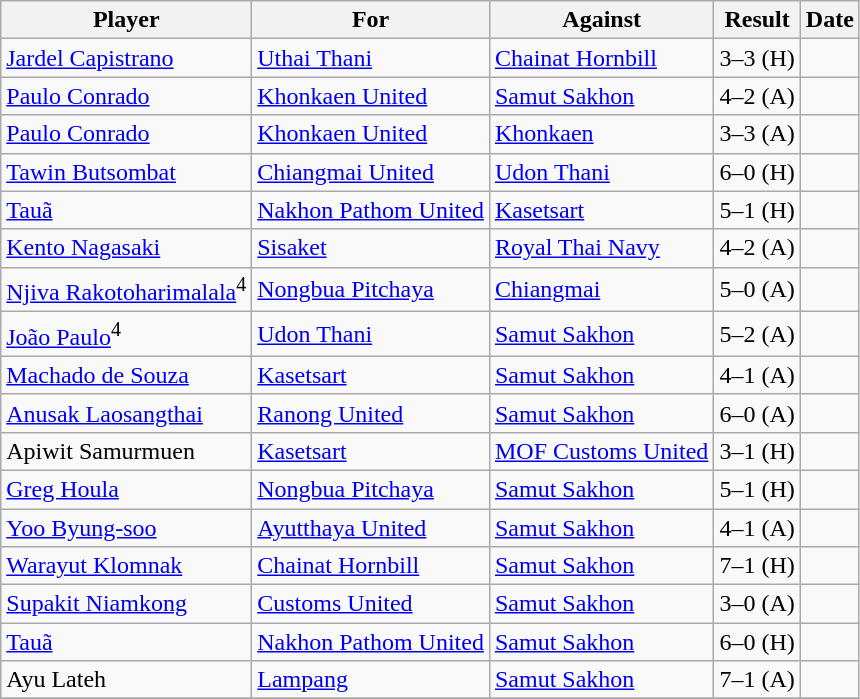<table class="wikitable sortable">
<tr>
<th>Player</th>
<th>For</th>
<th>Against</th>
<th align=center>Result</th>
<th>Date</th>
</tr>
<tr>
<td> <a href='#'>Jardel Capistrano</a></td>
<td><a href='#'>Uthai Thani</a></td>
<td><a href='#'>Chainat Hornbill</a></td>
<td>3–3 (H)</td>
<td></td>
</tr>
<tr>
<td> <a href='#'>Paulo Conrado</a></td>
<td><a href='#'>Khonkaen United</a></td>
<td><a href='#'>Samut Sakhon</a></td>
<td>4–2 (A)</td>
<td></td>
</tr>
<tr>
<td> <a href='#'>Paulo Conrado</a></td>
<td><a href='#'>Khonkaen United</a></td>
<td><a href='#'>Khonkaen</a></td>
<td>3–3 (A)</td>
<td></td>
</tr>
<tr>
<td> <a href='#'>Tawin Butsombat</a></td>
<td><a href='#'>Chiangmai United</a></td>
<td><a href='#'>Udon Thani</a></td>
<td>6–0 (H)</td>
<td></td>
</tr>
<tr>
<td> <a href='#'>Tauã</a></td>
<td><a href='#'>Nakhon Pathom United</a></td>
<td><a href='#'>Kasetsart</a></td>
<td>5–1 (H)</td>
<td></td>
</tr>
<tr>
<td> <a href='#'>Kento Nagasaki</a></td>
<td><a href='#'>Sisaket</a></td>
<td><a href='#'>Royal Thai Navy</a></td>
<td>4–2 (A)</td>
<td></td>
</tr>
<tr>
<td> <a href='#'>Njiva Rakotoharimalala</a><sup>4</sup></td>
<td><a href='#'>Nongbua Pitchaya</a></td>
<td><a href='#'>Chiangmai</a></td>
<td>5–0 (A)</td>
<td></td>
</tr>
<tr>
<td> <a href='#'>João Paulo</a><sup>4</sup></td>
<td><a href='#'>Udon Thani</a></td>
<td><a href='#'>Samut Sakhon</a></td>
<td>5–2 (A)</td>
<td></td>
</tr>
<tr>
<td> <a href='#'>Machado de Souza</a></td>
<td><a href='#'>Kasetsart</a></td>
<td><a href='#'>Samut Sakhon</a></td>
<td>4–1 (A)</td>
<td></td>
</tr>
<tr>
<td> <a href='#'>Anusak Laosangthai</a></td>
<td><a href='#'>Ranong United</a></td>
<td><a href='#'>Samut Sakhon</a></td>
<td>6–0 (A)</td>
<td></td>
</tr>
<tr>
<td> Apiwit Samurmuen</td>
<td><a href='#'>Kasetsart</a></td>
<td><a href='#'>MOF Customs United</a></td>
<td>3–1 (H)</td>
<td></td>
</tr>
<tr>
<td> <a href='#'>Greg Houla</a></td>
<td><a href='#'>Nongbua Pitchaya</a></td>
<td><a href='#'>Samut Sakhon</a></td>
<td>5–1 (H)</td>
<td></td>
</tr>
<tr>
<td> <a href='#'>Yoo Byung-soo</a></td>
<td><a href='#'>Ayutthaya United</a></td>
<td><a href='#'>Samut Sakhon</a></td>
<td>4–1 (A)</td>
<td></td>
</tr>
<tr>
<td> <a href='#'>Warayut Klomnak</a></td>
<td><a href='#'>Chainat Hornbill</a></td>
<td><a href='#'>Samut Sakhon</a></td>
<td>7–1 (H)</td>
<td></td>
</tr>
<tr>
<td> <a href='#'>Supakit Niamkong</a></td>
<td><a href='#'>Customs United</a></td>
<td><a href='#'>Samut Sakhon</a></td>
<td>3–0 (A)</td>
<td></td>
</tr>
<tr>
<td> <a href='#'>Tauã</a></td>
<td><a href='#'>Nakhon Pathom United</a></td>
<td><a href='#'>Samut Sakhon</a></td>
<td>6–0 (H)</td>
<td></td>
</tr>
<tr>
<td> Ayu Lateh</td>
<td><a href='#'>Lampang</a></td>
<td><a href='#'>Samut Sakhon</a></td>
<td>7–1 (A)</td>
<td></td>
</tr>
<tr>
</tr>
</table>
